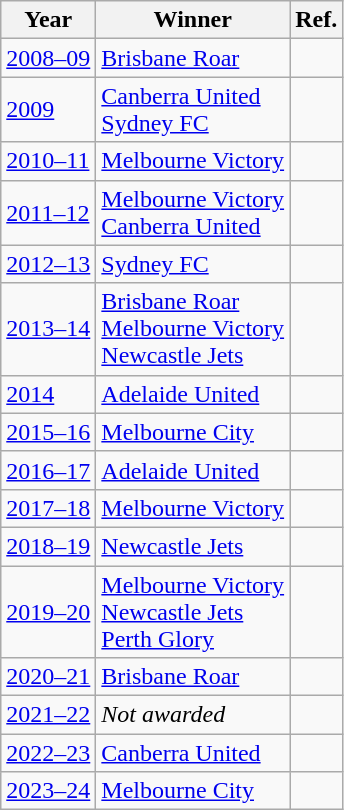<table class="wikitable">
<tr>
<th>Year</th>
<th>Winner</th>
<th>Ref.</th>
</tr>
<tr>
<td><a href='#'>2008–09</a></td>
<td><a href='#'>Brisbane Roar</a></td>
<td></td>
</tr>
<tr>
<td><a href='#'>2009</a></td>
<td><a href='#'>Canberra United</a> <br><a href='#'>Sydney FC</a></td>
<td></td>
</tr>
<tr>
<td><a href='#'>2010–11</a></td>
<td><a href='#'>Melbourne Victory</a></td>
<td></td>
</tr>
<tr>
<td><a href='#'>2011–12</a></td>
<td><a href='#'>Melbourne Victory</a> <br><a href='#'>Canberra United</a></td>
<td></td>
</tr>
<tr>
<td><a href='#'>2012–13</a></td>
<td><a href='#'>Sydney FC</a></td>
<td></td>
</tr>
<tr>
<td><a href='#'>2013–14</a></td>
<td><a href='#'>Brisbane Roar</a><br><a href='#'>Melbourne Victory</a><br><a href='#'>Newcastle Jets</a></td>
<td></td>
</tr>
<tr>
<td><a href='#'>2014</a></td>
<td><a href='#'>Adelaide United</a></td>
<td></td>
</tr>
<tr>
<td><a href='#'>2015–16</a></td>
<td><a href='#'>Melbourne City</a></td>
<td></td>
</tr>
<tr>
<td><a href='#'>2016–17</a></td>
<td><a href='#'>Adelaide United</a></td>
<td></td>
</tr>
<tr>
<td><a href='#'>2017–18</a></td>
<td><a href='#'>Melbourne Victory</a></td>
<td></td>
</tr>
<tr>
<td><a href='#'>2018–19</a></td>
<td><a href='#'>Newcastle Jets</a></td>
<td></td>
</tr>
<tr>
<td><a href='#'>2019–20</a></td>
<td><a href='#'>Melbourne Victory</a><br><a href='#'>Newcastle Jets</a><br><a href='#'>Perth Glory</a></td>
<td></td>
</tr>
<tr>
<td><a href='#'>2020–21</a></td>
<td><a href='#'>Brisbane Roar</a></td>
<td></td>
</tr>
<tr>
<td><a href='#'>2021–22</a></td>
<td><em>Not awarded</em></td>
<td></td>
</tr>
<tr>
<td><a href='#'>2022–23</a></td>
<td><a href='#'>Canberra United</a></td>
<td></td>
</tr>
<tr>
<td><a href='#'>2023–24</a></td>
<td><a href='#'>Melbourne City</a></td>
<td></td>
</tr>
</table>
